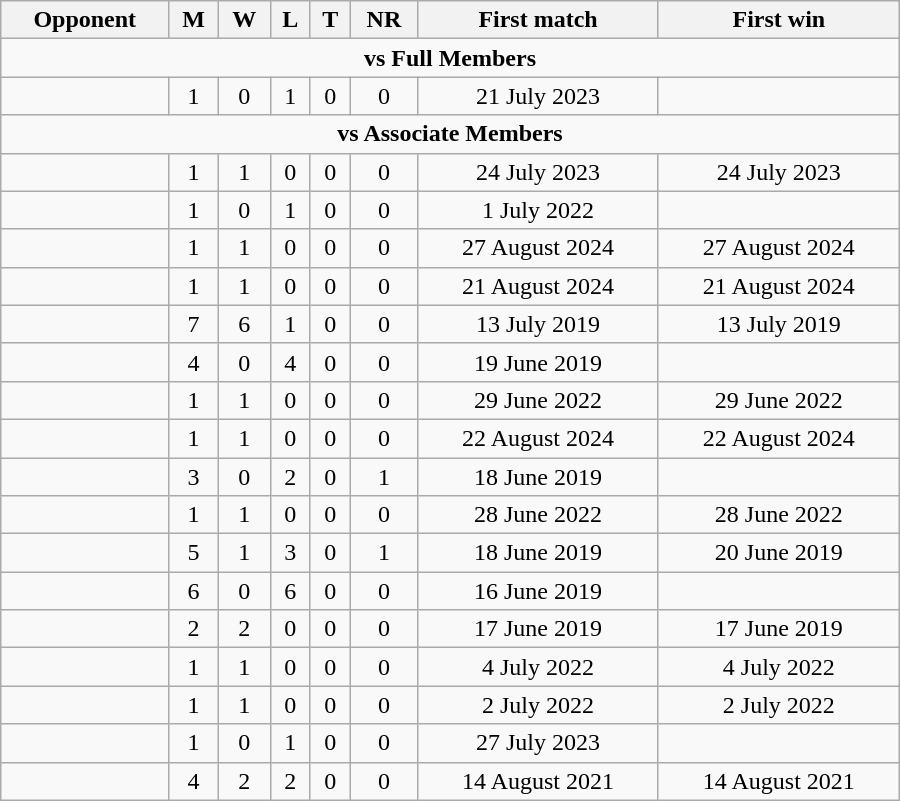<table class="wikitable" style="text-align: center; width: 600px;">
<tr>
<th>Opponent</th>
<th>M</th>
<th>W</th>
<th>L</th>
<th>T</th>
<th>NR</th>
<th>First match</th>
<th>First win</th>
</tr>
<tr>
<td colspan="8" style="text-align:center;"><strong>vs Full Members</strong></td>
</tr>
<tr>
<td align=left></td>
<td>1</td>
<td>0</td>
<td>1</td>
<td>0</td>
<td>0</td>
<td>21 July 2023</td>
<td></td>
</tr>
<tr>
<td colspan="8" style="text-align:center;"><strong>vs Associate Members</strong></td>
</tr>
<tr>
<td align=left></td>
<td>1</td>
<td>1</td>
<td>0</td>
<td>0</td>
<td>0</td>
<td>24 July 2023</td>
<td>24 July 2023</td>
</tr>
<tr>
<td align=left></td>
<td>1</td>
<td>0</td>
<td>1</td>
<td>0</td>
<td>0</td>
<td>1 July 2022</td>
<td></td>
</tr>
<tr>
<td align=left></td>
<td>1</td>
<td>1</td>
<td>0</td>
<td>0</td>
<td>0</td>
<td>27 August 2024</td>
<td>27 August 2024</td>
</tr>
<tr>
<td align=left></td>
<td>1</td>
<td>1</td>
<td>0</td>
<td>0</td>
<td>0</td>
<td>21 August 2024</td>
<td>21 August 2024</td>
</tr>
<tr>
<td align=left></td>
<td>7</td>
<td>6</td>
<td>1</td>
<td>0</td>
<td>0</td>
<td>13 July 2019</td>
<td>13 July 2019</td>
</tr>
<tr>
<td align=left></td>
<td>4</td>
<td>0</td>
<td>4</td>
<td>0</td>
<td>0</td>
<td>19 June 2019</td>
<td></td>
</tr>
<tr>
<td align=left></td>
<td>1</td>
<td>1</td>
<td>0</td>
<td>0</td>
<td>0</td>
<td>29 June 2022</td>
<td>29 June 2022</td>
</tr>
<tr>
<td align=left></td>
<td>1</td>
<td>1</td>
<td>0</td>
<td>0</td>
<td>0</td>
<td>22 August 2024</td>
<td>22 August 2024</td>
</tr>
<tr>
<td align=left></td>
<td>3</td>
<td>0</td>
<td>2</td>
<td>0</td>
<td>1</td>
<td>18 June 2019</td>
<td></td>
</tr>
<tr>
<td align=left></td>
<td>1</td>
<td>1</td>
<td>0</td>
<td>0</td>
<td>0</td>
<td>28 June 2022</td>
<td>28 June 2022</td>
</tr>
<tr>
<td align=left></td>
<td>5</td>
<td>1</td>
<td>3</td>
<td>0</td>
<td>1</td>
<td>18 June 2019</td>
<td>20 June 2019</td>
</tr>
<tr>
<td align=left></td>
<td>6</td>
<td>0</td>
<td>6</td>
<td>0</td>
<td>0</td>
<td>16 June 2019</td>
<td></td>
</tr>
<tr>
<td align=left></td>
<td>2</td>
<td>2</td>
<td>0</td>
<td>0</td>
<td>0</td>
<td>17 June 2019</td>
<td>17 June 2019</td>
</tr>
<tr>
<td align=left></td>
<td>1</td>
<td>1</td>
<td>0</td>
<td>0</td>
<td>0</td>
<td>4 July 2022</td>
<td>4 July 2022</td>
</tr>
<tr>
<td align=left></td>
<td>1</td>
<td>1</td>
<td>0</td>
<td>0</td>
<td>0</td>
<td>2 July 2022</td>
<td>2 July 2022</td>
</tr>
<tr>
<td align=left></td>
<td>1</td>
<td>0</td>
<td>1</td>
<td>0</td>
<td>0</td>
<td>27 July 2023</td>
<td></td>
</tr>
<tr>
<td align=left></td>
<td>4</td>
<td>2</td>
<td>2</td>
<td>0</td>
<td>0</td>
<td>14 August 2021</td>
<td>14 August 2021</td>
</tr>
</table>
